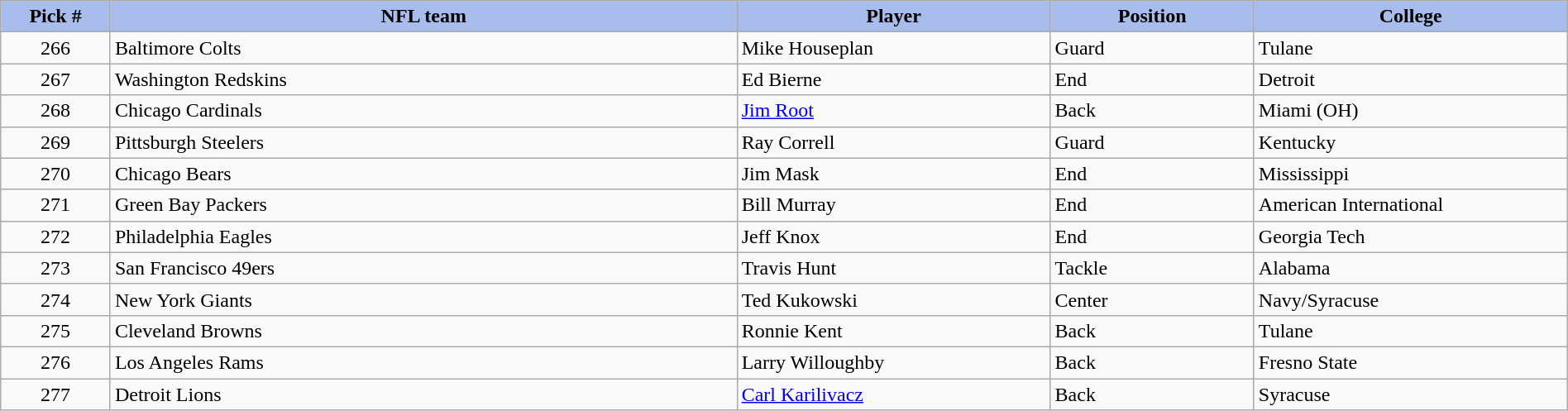<table class="wikitable sortable sortable" style="width: 100%">
<tr>
<th style="background:#a8bdec; width:7%;">Pick #</th>
<th style="width:40%; background:#a8bdec;">NFL team</th>
<th style="width:20%; background:#a8bdec;">Player</th>
<th style="width:13%; background:#a8bdec;">Position</th>
<th style="background:#A8BDEC;">College</th>
</tr>
<tr>
<td align=center>266</td>
<td>Baltimore Colts</td>
<td>Mike Houseplan</td>
<td>Guard</td>
<td>Tulane</td>
</tr>
<tr>
<td align=center>267</td>
<td>Washington Redskins</td>
<td>Ed Bierne</td>
<td>End</td>
<td>Detroit</td>
</tr>
<tr>
<td align=center>268</td>
<td>Chicago Cardinals</td>
<td><a href='#'>Jim Root</a></td>
<td>Back</td>
<td>Miami (OH)</td>
</tr>
<tr>
<td align=center>269</td>
<td>Pittsburgh Steelers</td>
<td>Ray Correll</td>
<td>Guard</td>
<td>Kentucky</td>
</tr>
<tr>
<td align=center>270</td>
<td>Chicago Bears</td>
<td>Jim Mask</td>
<td>End</td>
<td>Mississippi</td>
</tr>
<tr>
<td align=center>271</td>
<td>Green Bay Packers</td>
<td>Bill Murray</td>
<td>End</td>
<td>American International</td>
</tr>
<tr>
<td align=center>272</td>
<td>Philadelphia Eagles</td>
<td>Jeff Knox</td>
<td>End</td>
<td>Georgia Tech</td>
</tr>
<tr>
<td align=center>273</td>
<td>San Francisco 49ers</td>
<td>Travis Hunt</td>
<td>Tackle</td>
<td>Alabama</td>
</tr>
<tr>
<td align=center>274</td>
<td>New York Giants</td>
<td>Ted Kukowski</td>
<td>Center</td>
<td>Navy/Syracuse</td>
</tr>
<tr>
<td align=center>275</td>
<td>Cleveland Browns</td>
<td>Ronnie Kent</td>
<td>Back</td>
<td>Tulane</td>
</tr>
<tr>
<td align=center>276</td>
<td>Los Angeles Rams</td>
<td>Larry Willoughby</td>
<td>Back</td>
<td>Fresno State</td>
</tr>
<tr>
<td align=center>277</td>
<td>Detroit Lions</td>
<td><a href='#'>Carl Karilivacz</a></td>
<td>Back</td>
<td>Syracuse</td>
</tr>
</table>
